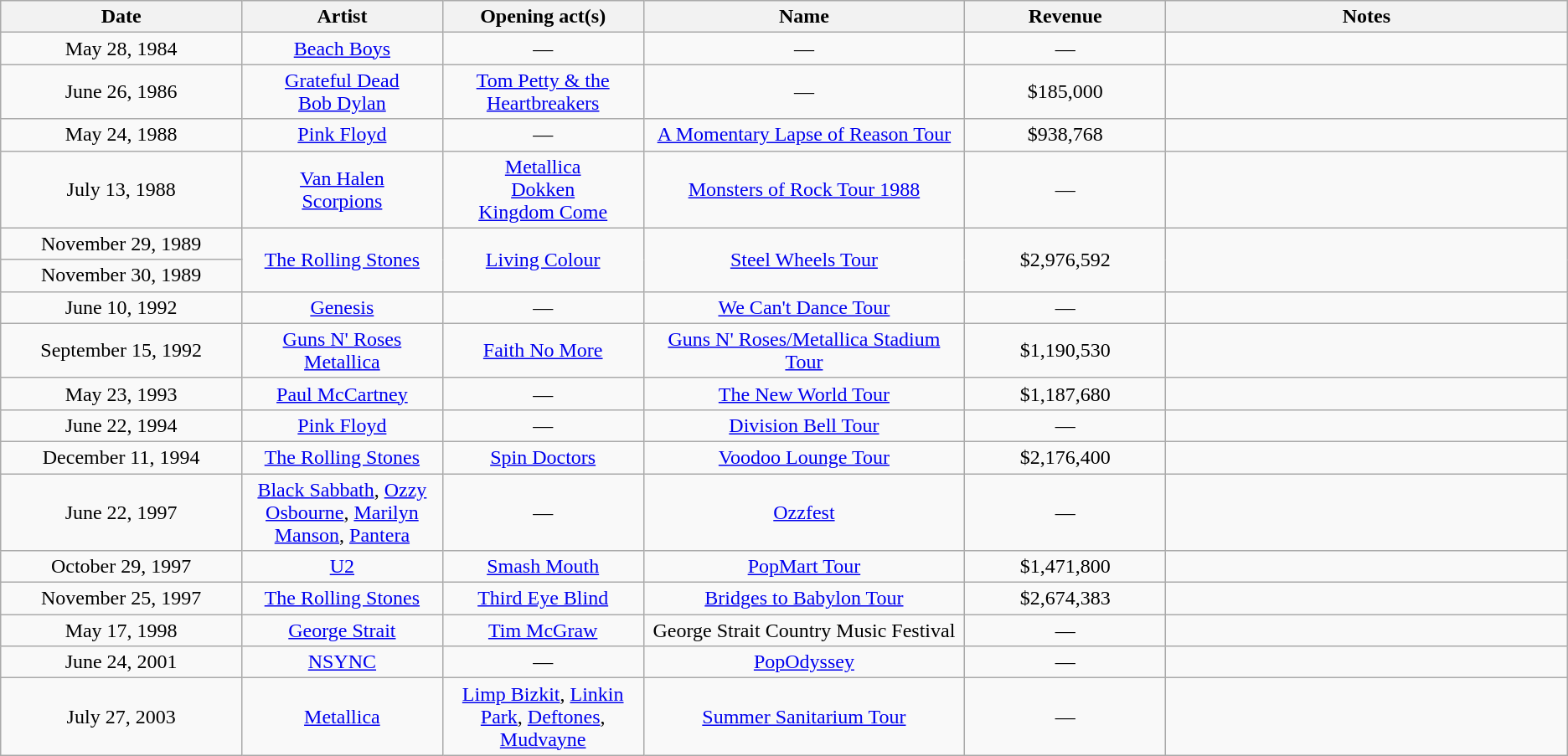<table class="wikitable" style="text-align:center">
<tr>
<th width=12% style="text-align:center">Date</th>
<th width=10% style="text-align:center">Artist</th>
<th width=10% style="text-align:center">Opening act(s)</th>
<th width=16% style="text-align:center">Name</th>
<th width=10% style="text-align:center">Revenue</th>
<th width=20% style="text-align:center">Notes</th>
</tr>
<tr>
<td>May 28, 1984</td>
<td><a href='#'>Beach Boys</a></td>
<td>—</td>
<td>—</td>
<td>—</td>
<td></td>
</tr>
<tr>
<td>June 26, 1986</td>
<td><a href='#'>Grateful Dead</a><br><a href='#'>Bob Dylan</a></td>
<td><a href='#'>Tom Petty & the Heartbreakers</a></td>
<td>—</td>
<td>$185,000</td>
<td></td>
</tr>
<tr>
<td>May 24, 1988</td>
<td><a href='#'>Pink Floyd</a></td>
<td>—</td>
<td><a href='#'>A Momentary Lapse of Reason Tour</a></td>
<td>$938,768</td>
<td></td>
</tr>
<tr>
<td>July 13, 1988</td>
<td><a href='#'>Van Halen</a><br><a href='#'>Scorpions</a></td>
<td><a href='#'>Metallica</a><br><a href='#'>Dokken</a><br><a href='#'>Kingdom Come</a></td>
<td><a href='#'>Monsters of Rock Tour 1988</a></td>
<td>—</td>
<td></td>
</tr>
<tr>
<td>November 29, 1989</td>
<td rowspan=2><a href='#'>The Rolling Stones</a></td>
<td rowspan=2><a href='#'>Living Colour</a></td>
<td rowspan=2><a href='#'>Steel Wheels Tour</a></td>
<td rowspan="2">$2,976,592</td>
<td rowspan=2></td>
</tr>
<tr>
<td>November 30, 1989</td>
</tr>
<tr>
<td>June 10, 1992</td>
<td><a href='#'>Genesis</a></td>
<td>—</td>
<td><a href='#'>We Can't Dance Tour</a></td>
<td>—</td>
<td></td>
</tr>
<tr>
<td>September 15, 1992</td>
<td><a href='#'>Guns N' Roses</a><br><a href='#'>Metallica</a></td>
<td><a href='#'>Faith No More</a></td>
<td><a href='#'>Guns N' Roses/Metallica Stadium Tour</a></td>
<td>$1,190,530</td>
<td></td>
</tr>
<tr>
<td>May 23, 1993</td>
<td><a href='#'>Paul McCartney</a></td>
<td>—</td>
<td><a href='#'>The New World Tour</a></td>
<td>$1,187,680</td>
<td></td>
</tr>
<tr>
<td>June 22, 1994</td>
<td><a href='#'>Pink Floyd</a></td>
<td>—</td>
<td><a href='#'>Division Bell Tour</a></td>
<td>—</td>
<td></td>
</tr>
<tr>
<td>December 11, 1994</td>
<td><a href='#'>The Rolling Stones</a></td>
<td><a href='#'>Spin Doctors</a></td>
<td><a href='#'>Voodoo Lounge Tour</a></td>
<td>$2,176,400</td>
<td></td>
</tr>
<tr>
<td>June 22, 1997</td>
<td><a href='#'>Black Sabbath</a>, <a href='#'>Ozzy Osbourne</a>, <a href='#'>Marilyn Manson</a>, <a href='#'>Pantera</a></td>
<td>—</td>
<td><a href='#'>Ozzfest</a></td>
<td>—</td>
<td></td>
</tr>
<tr>
<td>October 29, 1997</td>
<td><a href='#'>U2</a></td>
<td><a href='#'>Smash Mouth</a></td>
<td><a href='#'>PopMart Tour</a></td>
<td>$1,471,800</td>
<td></td>
</tr>
<tr>
<td>November 25, 1997</td>
<td><a href='#'>The Rolling Stones</a></td>
<td><a href='#'>Third Eye Blind</a></td>
<td><a href='#'>Bridges to Babylon Tour</a></td>
<td>$2,674,383</td>
<td></td>
</tr>
<tr>
<td>May 17, 1998</td>
<td><a href='#'>George Strait</a></td>
<td><a href='#'>Tim McGraw</a></td>
<td>George Strait Country Music Festival</td>
<td>—</td>
<td></td>
</tr>
<tr>
<td>June 24, 2001</td>
<td><a href='#'>NSYNC</a></td>
<td>—</td>
<td><a href='#'>PopOdyssey</a></td>
<td>—</td>
<td></td>
</tr>
<tr>
<td>July 27, 2003</td>
<td><a href='#'>Metallica</a></td>
<td><a href='#'>Limp Bizkit</a>, <a href='#'>Linkin Park</a>, <a href='#'>Deftones</a>, <a href='#'>Mudvayne</a></td>
<td><a href='#'>Summer Sanitarium Tour</a></td>
<td>—</td>
<td></td>
</tr>
</table>
